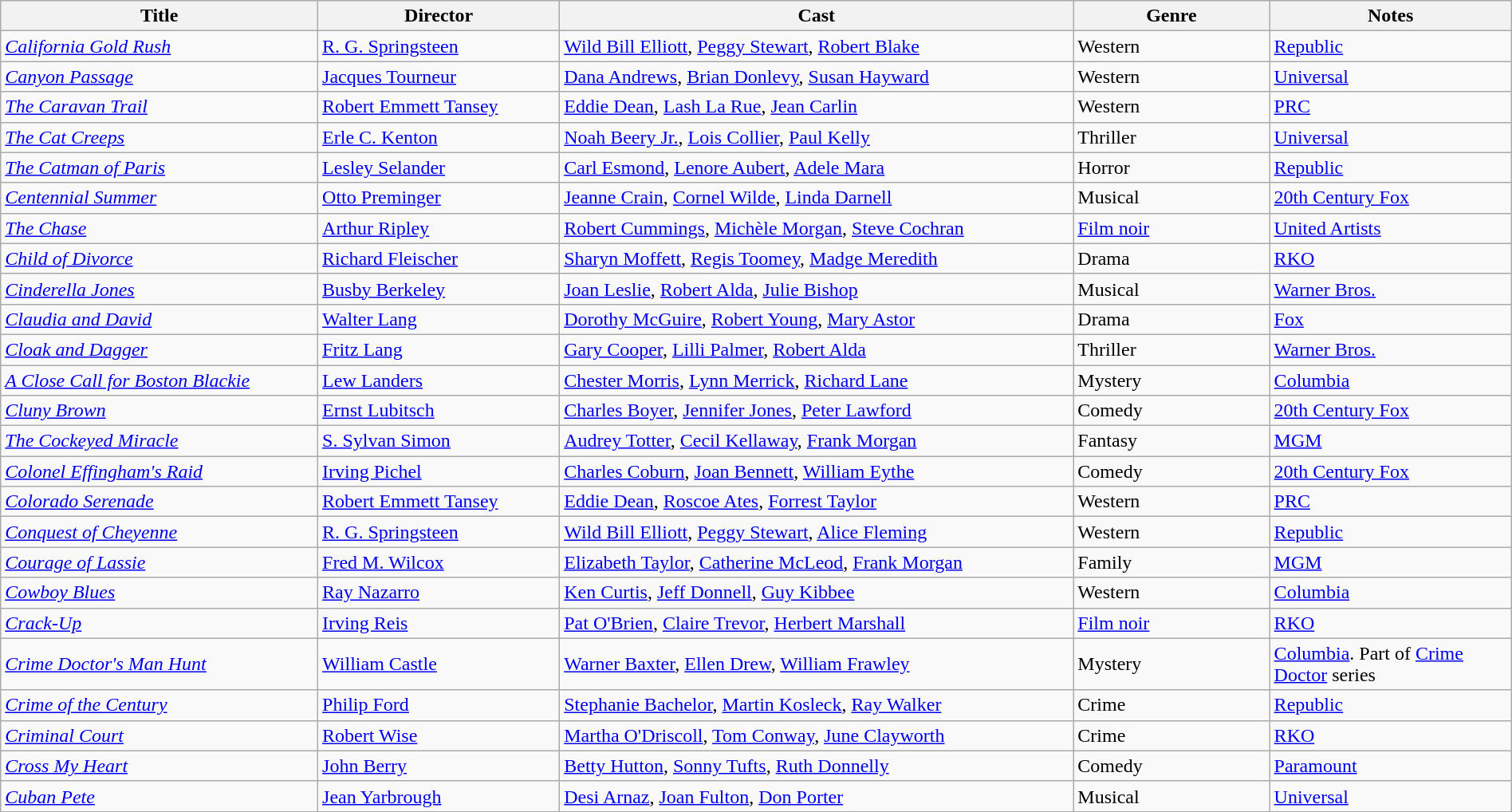<table class="wikitable" style="width:100%;">
<tr>
<th style="width:21%;">Title</th>
<th style="width:16%;">Director</th>
<th style="width:34%;">Cast</th>
<th style="width:13%;">Genre</th>
<th style="width:16%;">Notes</th>
</tr>
<tr>
<td><em><a href='#'>California Gold Rush</a></em></td>
<td><a href='#'>R. G. Springsteen</a></td>
<td><a href='#'>Wild Bill Elliott</a>, <a href='#'>Peggy Stewart</a>, <a href='#'>Robert Blake</a></td>
<td>Western</td>
<td><a href='#'>Republic</a></td>
</tr>
<tr>
<td><em><a href='#'>Canyon Passage</a></em></td>
<td><a href='#'>Jacques Tourneur</a></td>
<td><a href='#'>Dana Andrews</a>, <a href='#'>Brian Donlevy</a>, <a href='#'>Susan Hayward</a></td>
<td>Western</td>
<td><a href='#'>Universal</a></td>
</tr>
<tr>
<td><em><a href='#'>The Caravan Trail</a></em></td>
<td><a href='#'>Robert Emmett Tansey</a></td>
<td><a href='#'>Eddie Dean</a>, <a href='#'>Lash La Rue</a>, <a href='#'>Jean Carlin</a></td>
<td>Western</td>
<td><a href='#'>PRC</a></td>
</tr>
<tr>
<td><em><a href='#'>The Cat Creeps</a></em></td>
<td><a href='#'>Erle C. Kenton</a></td>
<td><a href='#'>Noah Beery Jr.</a>, <a href='#'>Lois Collier</a>, <a href='#'>Paul Kelly</a></td>
<td>Thriller</td>
<td><a href='#'>Universal</a></td>
</tr>
<tr>
<td><em><a href='#'>The Catman of Paris</a></em></td>
<td><a href='#'>Lesley Selander</a></td>
<td><a href='#'>Carl Esmond</a>, <a href='#'>Lenore Aubert</a>, <a href='#'>Adele Mara</a></td>
<td>Horror</td>
<td><a href='#'>Republic</a></td>
</tr>
<tr>
<td><em><a href='#'>Centennial Summer</a></em></td>
<td><a href='#'>Otto Preminger</a></td>
<td><a href='#'>Jeanne Crain</a>, <a href='#'>Cornel Wilde</a>, <a href='#'>Linda Darnell</a></td>
<td>Musical</td>
<td><a href='#'>20th Century Fox</a></td>
</tr>
<tr>
<td><em><a href='#'>The Chase</a></em></td>
<td><a href='#'>Arthur Ripley</a></td>
<td><a href='#'>Robert Cummings</a>, <a href='#'>Michèle Morgan</a>, <a href='#'>Steve Cochran</a></td>
<td><a href='#'>Film noir</a></td>
<td><a href='#'>United Artists</a></td>
</tr>
<tr>
<td><em><a href='#'>Child of Divorce</a></em></td>
<td><a href='#'>Richard Fleischer</a></td>
<td><a href='#'>Sharyn Moffett</a>, <a href='#'>Regis Toomey</a>, <a href='#'>Madge Meredith</a></td>
<td>Drama</td>
<td><a href='#'>RKO</a></td>
</tr>
<tr>
<td><em><a href='#'>Cinderella Jones</a></em></td>
<td><a href='#'>Busby Berkeley</a></td>
<td><a href='#'>Joan Leslie</a>, <a href='#'>Robert Alda</a>, <a href='#'>Julie Bishop</a></td>
<td>Musical</td>
<td><a href='#'>Warner Bros.</a></td>
</tr>
<tr>
<td><em><a href='#'>Claudia and David</a></em></td>
<td><a href='#'>Walter Lang</a></td>
<td><a href='#'>Dorothy McGuire</a>, <a href='#'>Robert Young</a>, <a href='#'>Mary Astor</a></td>
<td>Drama</td>
<td><a href='#'>Fox</a></td>
</tr>
<tr>
<td><em><a href='#'>Cloak and Dagger</a></em></td>
<td><a href='#'>Fritz Lang</a></td>
<td><a href='#'>Gary Cooper</a>, <a href='#'>Lilli Palmer</a>, <a href='#'>Robert Alda</a></td>
<td>Thriller</td>
<td><a href='#'>Warner Bros.</a></td>
</tr>
<tr>
<td><em><a href='#'>A Close Call for Boston Blackie</a></em></td>
<td><a href='#'>Lew Landers</a></td>
<td><a href='#'>Chester Morris</a>, <a href='#'>Lynn Merrick</a>, <a href='#'>Richard Lane</a></td>
<td>Mystery</td>
<td><a href='#'>Columbia</a></td>
</tr>
<tr>
<td><em><a href='#'>Cluny Brown</a></em></td>
<td><a href='#'>Ernst Lubitsch</a></td>
<td><a href='#'>Charles Boyer</a>, <a href='#'>Jennifer Jones</a>, <a href='#'>Peter Lawford</a></td>
<td>Comedy</td>
<td><a href='#'>20th Century Fox</a></td>
</tr>
<tr>
<td><em><a href='#'>The Cockeyed Miracle</a></em></td>
<td><a href='#'>S. Sylvan Simon</a></td>
<td><a href='#'>Audrey Totter</a>, <a href='#'>Cecil Kellaway</a>, <a href='#'>Frank Morgan</a></td>
<td>Fantasy</td>
<td><a href='#'>MGM</a></td>
</tr>
<tr>
<td><em><a href='#'>Colonel Effingham's Raid</a></em></td>
<td><a href='#'>Irving Pichel</a></td>
<td><a href='#'>Charles Coburn</a>, <a href='#'>Joan Bennett</a>, <a href='#'>William Eythe</a></td>
<td>Comedy</td>
<td><a href='#'>20th Century Fox</a></td>
</tr>
<tr>
<td><em><a href='#'>Colorado Serenade</a></em></td>
<td><a href='#'>Robert Emmett Tansey</a></td>
<td><a href='#'>Eddie Dean</a>, <a href='#'>Roscoe Ates</a>, <a href='#'>Forrest Taylor</a></td>
<td>Western</td>
<td><a href='#'>PRC</a></td>
</tr>
<tr>
<td><em><a href='#'>Conquest of Cheyenne</a></em></td>
<td><a href='#'>R. G. Springsteen</a></td>
<td><a href='#'>Wild Bill Elliott</a>, <a href='#'>Peggy Stewart</a>, <a href='#'>Alice Fleming</a></td>
<td>Western</td>
<td><a href='#'>Republic</a></td>
</tr>
<tr>
<td><em><a href='#'>Courage of Lassie</a></em></td>
<td><a href='#'>Fred M. Wilcox</a></td>
<td><a href='#'>Elizabeth Taylor</a>, <a href='#'>Catherine McLeod</a>, <a href='#'>Frank Morgan</a></td>
<td>Family</td>
<td><a href='#'>MGM</a></td>
</tr>
<tr>
<td><em><a href='#'>Cowboy Blues</a></em></td>
<td><a href='#'>Ray Nazarro</a></td>
<td><a href='#'>Ken Curtis</a>, <a href='#'>Jeff Donnell</a>, <a href='#'>Guy Kibbee</a></td>
<td>Western</td>
<td><a href='#'>Columbia</a></td>
</tr>
<tr>
<td><em><a href='#'>Crack-Up</a></em></td>
<td><a href='#'>Irving Reis</a></td>
<td><a href='#'>Pat O'Brien</a>, <a href='#'>Claire Trevor</a>, <a href='#'>Herbert Marshall</a></td>
<td><a href='#'>Film noir</a></td>
<td><a href='#'>RKO</a></td>
</tr>
<tr>
<td><em><a href='#'>Crime Doctor's Man Hunt</a></em></td>
<td><a href='#'>William Castle</a></td>
<td><a href='#'>Warner Baxter</a>, <a href='#'>Ellen Drew</a>, <a href='#'>William Frawley</a></td>
<td>Mystery</td>
<td><a href='#'>Columbia</a>. Part of <a href='#'>Crime Doctor</a> series</td>
</tr>
<tr>
<td><em><a href='#'>Crime of the Century</a></em></td>
<td><a href='#'>Philip Ford</a></td>
<td><a href='#'>Stephanie Bachelor</a>, <a href='#'>Martin Kosleck</a>, <a href='#'>Ray Walker</a></td>
<td>Crime</td>
<td><a href='#'>Republic</a></td>
</tr>
<tr>
<td><em><a href='#'>Criminal Court</a></em></td>
<td><a href='#'>Robert Wise</a></td>
<td><a href='#'>Martha O'Driscoll</a>, <a href='#'>Tom Conway</a>, <a href='#'>June Clayworth</a></td>
<td>Crime</td>
<td><a href='#'>RKO</a></td>
</tr>
<tr>
<td><em><a href='#'>Cross My Heart</a></em></td>
<td><a href='#'>John Berry</a></td>
<td><a href='#'>Betty Hutton</a>, <a href='#'>Sonny Tufts</a>, <a href='#'>Ruth Donnelly</a></td>
<td>Comedy</td>
<td><a href='#'>Paramount</a></td>
</tr>
<tr>
<td><em><a href='#'>Cuban Pete</a></em></td>
<td><a href='#'>Jean Yarbrough</a></td>
<td><a href='#'>Desi Arnaz</a>, <a href='#'>Joan Fulton</a>, <a href='#'>Don Porter</a></td>
<td>Musical</td>
<td><a href='#'>Universal</a></td>
</tr>
</table>
